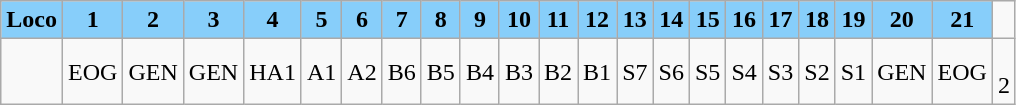<table class="wikitable plainrowheaders unsortable" style="text-align:center">
<tr>
<th scope="col" style="background:lightskyblue;">Loco</th>
<th scope="col" style="background:lightskyblue;">1</th>
<th scope="col" style="background:lightskyblue;">2</th>
<th scope="col" style="background:lightskyblue;">3</th>
<th scope="col" style="background:lightskyblue;">4</th>
<th scope="col" style="background:lightskyblue;">5</th>
<th scope="col" style="background:lightskyblue;">6</th>
<th scope="col" style="background:lightskyblue;">7</th>
<th scope="col" style="background:lightskyblue;">8</th>
<th scope="col" style="background:lightskyblue;">9</th>
<th scope="col" style="background:lightskyblue;">10</th>
<th scope="col" style="background:lightskyblue;">11</th>
<th scope="col" style="background:lightskyblue;">12</th>
<th scope="col" style="background:lightskyblue;">13</th>
<th scope="col" style="background:lightskyblue;">14</th>
<th scope="col" style="background:lightskyblue;">15</th>
<th scope="col" style="background:lightskyblue;">16</th>
<th scope="col" style="background:lightskyblue;">17</th>
<th scope="col" style="background:lightskyblue;">18</th>
<th scope="col" style="background:lightskyblue;">19</th>
<th scope="col" style="background:lightskyblue;">20</th>
<th scope="col" style="background:lightskyblue;">21</th>
</tr>
<tr>
<td></td>
<td>EOG</td>
<td>GEN</td>
<td>GEN</td>
<td>HA1</td>
<td>A1</td>
<td>A2</td>
<td>B6</td>
<td>B5</td>
<td>B4</td>
<td>B3</td>
<td>B2</td>
<td>B1</td>
<td>S7</td>
<td>S6</td>
<td>S5</td>
<td>S4</td>
<td>S3</td>
<td>S2</td>
<td>S1</td>
<td>GEN</td>
<td>EOG</td>
<td><br>2</td>
</tr>
</table>
